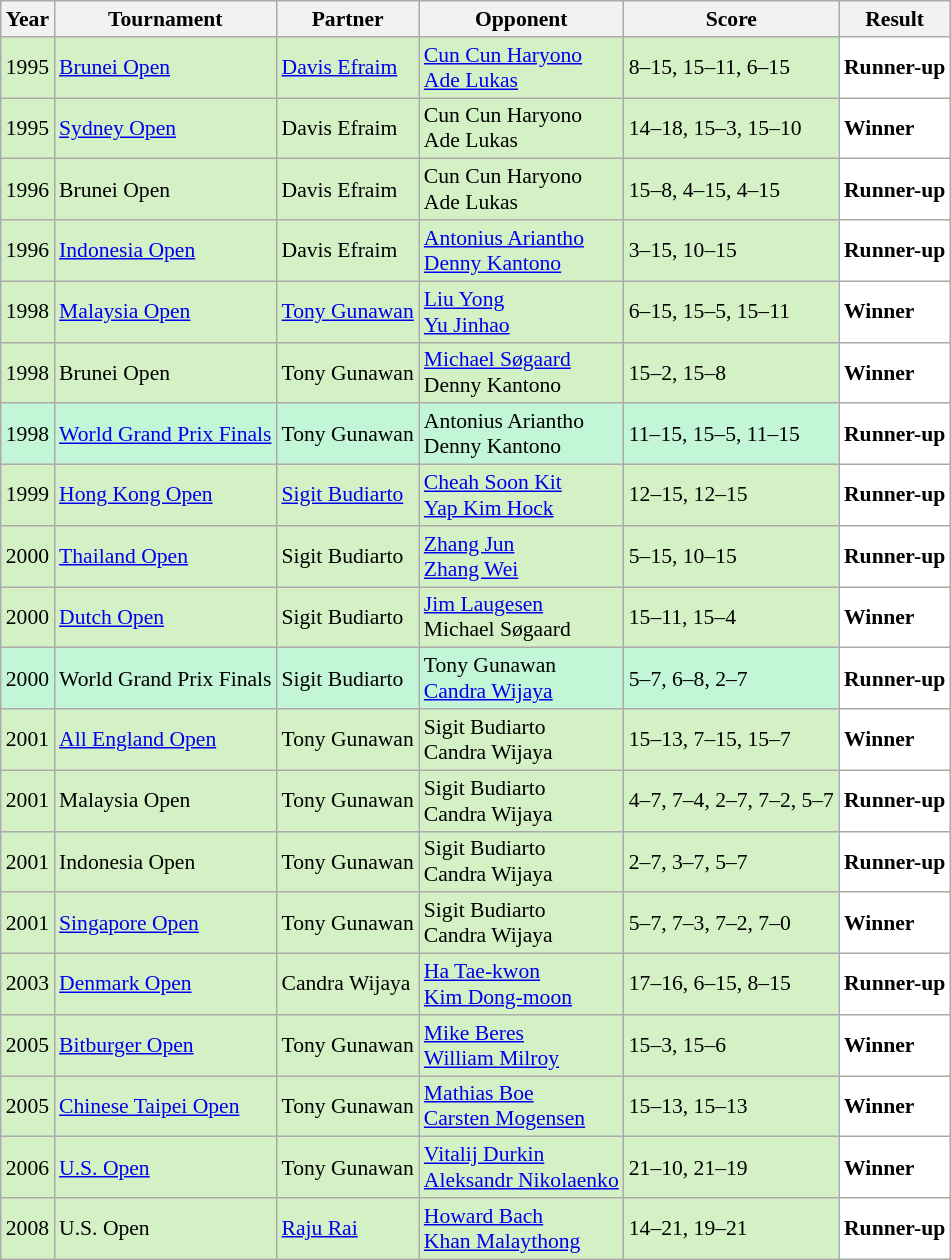<table class="sortable wikitable" style="font-size: 90%;">
<tr>
<th>Year</th>
<th>Tournament</th>
<th>Partner</th>
<th>Opponent</th>
<th>Score</th>
<th>Result</th>
</tr>
<tr style="background:#D4F1C5">
<td align="center">1995</td>
<td align="left"><a href='#'>Brunei Open</a></td>
<td align="left"> <a href='#'>Davis Efraim</a></td>
<td align="left"> <a href='#'>Cun Cun Haryono</a><br> <a href='#'>Ade Lukas</a></td>
<td align="left">8–15, 15–11, 6–15</td>
<td style="text-align:left; background:white"> <strong>Runner-up</strong></td>
</tr>
<tr style="background:#D4F1C5">
<td align="center">1995</td>
<td align="left"><a href='#'>Sydney Open</a></td>
<td align="left"> Davis Efraim</td>
<td align="left"> Cun Cun Haryono<br> Ade Lukas</td>
<td align="left">14–18, 15–3, 15–10</td>
<td style="text-align:left; background:white"> <strong>Winner</strong></td>
</tr>
<tr style="background:#D4F1C5">
<td align="center">1996</td>
<td align="left">Brunei Open</td>
<td align="left"> Davis Efraim</td>
<td align="left"> Cun Cun Haryono<br> Ade Lukas</td>
<td align="left">15–8, 4–15, 4–15</td>
<td style="text-align:left; background:white"> <strong>Runner-up</strong></td>
</tr>
<tr style="background:#D4F1C5">
<td align="center">1996</td>
<td align="left"><a href='#'>Indonesia Open</a></td>
<td align="left"> Davis Efraim</td>
<td align="left"> <a href='#'>Antonius Ariantho</a><br> <a href='#'>Denny Kantono</a></td>
<td align="left">3–15, 10–15</td>
<td style="text-align:left; background:white"> <strong>Runner-up</strong></td>
</tr>
<tr style="background:#D4F1C5">
<td align="center">1998</td>
<td align="left"><a href='#'>Malaysia Open</a></td>
<td align="left"> <a href='#'>Tony Gunawan</a></td>
<td align="left"> <a href='#'>Liu Yong</a><br> <a href='#'>Yu Jinhao</a></td>
<td align="left">6–15, 15–5, 15–11</td>
<td style="text-align:left; background:white"> <strong>Winner</strong></td>
</tr>
<tr style="background:#D4F1C5">
<td align="center">1998</td>
<td align="left">Brunei Open</td>
<td align="left"> Tony Gunawan</td>
<td align="left"> <a href='#'>Michael Søgaard</a><br> Denny Kantono</td>
<td align="left">15–2, 15–8</td>
<td style="text-align:left; background:white"> <strong>Winner</strong></td>
</tr>
<tr style="background:#C3F6D7">
<td align="center">1998</td>
<td align="left"><a href='#'>World Grand Prix Finals</a></td>
<td align="left"> Tony Gunawan</td>
<td align="left"> Antonius Ariantho<br> Denny Kantono</td>
<td align="left">11–15, 15–5, 11–15</td>
<td style="text-align:left; background:white"> <strong>Runner-up</strong></td>
</tr>
<tr style="background:#D4F1C5">
<td align="center">1999</td>
<td align="left"><a href='#'>Hong Kong Open</a></td>
<td align="left"> <a href='#'>Sigit Budiarto</a></td>
<td align="left"> <a href='#'>Cheah Soon Kit</a><br> <a href='#'>Yap Kim Hock</a></td>
<td align="left">12–15, 12–15</td>
<td style="text-align:left; background:white"> <strong>Runner-up</strong></td>
</tr>
<tr style="background:#D4F1C5">
<td align="center">2000</td>
<td align="left"><a href='#'>Thailand Open</a></td>
<td align="left"> Sigit Budiarto</td>
<td align="left"> <a href='#'>Zhang Jun</a><br> <a href='#'>Zhang Wei</a></td>
<td align="left">5–15, 10–15</td>
<td style="text-align:left; background:white"> <strong>Runner-up</strong></td>
</tr>
<tr style="background:#D4F1C5">
<td align="center">2000</td>
<td align="left"><a href='#'>Dutch Open</a></td>
<td align="left"> Sigit Budiarto</td>
<td align="left"> <a href='#'>Jim Laugesen</a><br> Michael Søgaard</td>
<td align="left">15–11, 15–4</td>
<td style="text-align:left; background:white"> <strong>Winner</strong></td>
</tr>
<tr style="background:#C3F6D7">
<td align="center">2000</td>
<td align="left">World Grand Prix Finals</td>
<td align="left"> Sigit Budiarto</td>
<td align="left"> Tony Gunawan<br> <a href='#'>Candra Wijaya</a></td>
<td align="left">5–7, 6–8, 2–7</td>
<td style="text-align:left; background:white"> <strong>Runner-up</strong></td>
</tr>
<tr style="background:#D4F1C5">
<td align="center">2001</td>
<td align="left"><a href='#'>All England Open</a></td>
<td align="left"> Tony Gunawan</td>
<td align="left"> Sigit Budiarto<br> Candra Wijaya</td>
<td align="left">15–13, 7–15, 15–7</td>
<td style="text-align:left; background:white"> <strong>Winner</strong></td>
</tr>
<tr style="background:#D4F1C5">
<td align="center">2001</td>
<td align="left">Malaysia Open</td>
<td align="left"> Tony Gunawan</td>
<td align="left"> Sigit Budiarto<br> Candra Wijaya</td>
<td align="left">4–7, 7–4, 2–7, 7–2, 5–7</td>
<td style="text-align:left; background:white"> <strong>Runner-up</strong></td>
</tr>
<tr style="background:#D4F1C5">
<td align="center">2001</td>
<td align="left">Indonesia Open</td>
<td align="left"> Tony Gunawan</td>
<td align="left"> Sigit Budiarto<br> Candra Wijaya</td>
<td align="left">2–7, 3–7, 5–7</td>
<td style="text-align:left; background:white"> <strong>Runner-up</strong></td>
</tr>
<tr style="background:#D4F1C5">
<td align="center">2001</td>
<td align="left"><a href='#'>Singapore Open</a></td>
<td align="left"> Tony Gunawan</td>
<td align="left"> Sigit Budiarto<br> Candra Wijaya</td>
<td align="left">5–7, 7–3, 7–2, 7–0</td>
<td style="text-align:left; background:white"> <strong>Winner</strong></td>
</tr>
<tr style="background:#D4F1C5">
<td align="center">2003</td>
<td align="left"><a href='#'>Denmark Open</a></td>
<td align="left"> Candra Wijaya</td>
<td align="left"> <a href='#'>Ha Tae-kwon</a><br> <a href='#'>Kim Dong-moon</a></td>
<td align="left">17–16, 6–15, 8–15</td>
<td style="text-align:left; background:white"> <strong>Runner-up</strong></td>
</tr>
<tr style="background:#D4F1C5">
<td align="center">2005</td>
<td align="left"><a href='#'>Bitburger Open</a></td>
<td align="left"> Tony Gunawan</td>
<td align="left"> <a href='#'>Mike Beres</a><br> <a href='#'>William Milroy</a></td>
<td align="left">15–3, 15–6</td>
<td style="text-align:left; background:white"> <strong>Winner</strong></td>
</tr>
<tr style="background:#D4F1C5">
<td align="center">2005</td>
<td align="left"><a href='#'>Chinese Taipei Open</a></td>
<td align="left"> Tony Gunawan</td>
<td align="left"> <a href='#'>Mathias Boe</a><br> <a href='#'>Carsten Mogensen</a></td>
<td align="left">15–13, 15–13</td>
<td style="text-align:left; background:white"> <strong>Winner</strong></td>
</tr>
<tr style="background:#D4F1C5">
<td align="center">2006</td>
<td align="left"><a href='#'>U.S. Open</a></td>
<td align="left"> Tony Gunawan</td>
<td align="left"> <a href='#'>Vitalij Durkin</a><br> <a href='#'>Aleksandr Nikolaenko</a></td>
<td align="left">21–10, 21–19</td>
<td style="text-align:left; background:white"> <strong>Winner</strong></td>
</tr>
<tr style="background:#D4F1C5">
<td align="center">2008</td>
<td align="left">U.S. Open</td>
<td align="left"> <a href='#'>Raju Rai</a></td>
<td align="left"> <a href='#'>Howard Bach</a><br> <a href='#'>Khan Malaythong</a></td>
<td align="left">14–21, 19–21</td>
<td style="text-align:left; background:white"> <strong>Runner-up</strong></td>
</tr>
</table>
